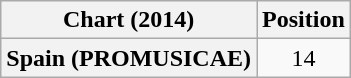<table class="wikitable plainrowheaders" style="text-align:center">
<tr>
<th>Chart (2014)</th>
<th>Position</th>
</tr>
<tr>
<th scope="row">Spain (PROMUSICAE)</th>
<td>14</td>
</tr>
</table>
